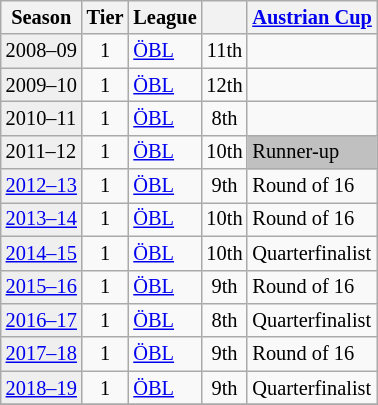<table class="wikitable" style="font-size:85%">
<tr>
<th>Season</th>
<th>Tier</th>
<th>League</th>
<th></th>
<th><a href='#'>Austrian Cup</a></th>
</tr>
<tr>
<td style="background:#efefef;">2008–09</td>
<td align="center">1</td>
<td><a href='#'>ÖBL</a></td>
<td align="center">11th</td>
<td></td>
</tr>
<tr>
<td style="background:#efefef;">2009–10</td>
<td align="center">1</td>
<td><a href='#'>ÖBL</a></td>
<td align="center">12th</td>
<td></td>
</tr>
<tr>
<td style="background:#efefef;">2010–11</td>
<td align="center">1</td>
<td><a href='#'>ÖBL</a></td>
<td align="center">8th</td>
<td></td>
</tr>
<tr>
<td style="background:#efefef;">2011–12</td>
<td align="center">1</td>
<td><a href='#'>ÖBL</a></td>
<td align="center">10th</td>
<td style="background:silver">Runner-up</td>
</tr>
<tr>
<td style="background:#efefef;"><a href='#'>2012–13</a></td>
<td align="center">1</td>
<td><a href='#'>ÖBL</a></td>
<td align="center">9th</td>
<td>Round of 16</td>
</tr>
<tr>
<td style="background:#efefef;"><a href='#'>2013–14</a></td>
<td align="center">1</td>
<td><a href='#'>ÖBL</a></td>
<td align="center">10th</td>
<td>Round of 16</td>
</tr>
<tr>
<td style="background:#efefef;"><a href='#'>2014–15</a></td>
<td align="center">1</td>
<td><a href='#'>ÖBL</a></td>
<td align="center">10th</td>
<td>Quarterfinalist</td>
</tr>
<tr>
<td style="background:#efefef;"><a href='#'>2015–16</a></td>
<td align="center">1</td>
<td><a href='#'>ÖBL</a></td>
<td align="center">9th</td>
<td>Round of 16</td>
</tr>
<tr>
<td style="background:#efefef;"><a href='#'>2016–17</a></td>
<td align="center">1</td>
<td><a href='#'>ÖBL</a></td>
<td align="center">8th</td>
<td>Quarterfinalist</td>
</tr>
<tr>
<td style="background:#efefef;"><a href='#'>2017–18</a></td>
<td align="center">1</td>
<td><a href='#'>ÖBL</a></td>
<td align="center">9th</td>
<td>Round of 16</td>
</tr>
<tr>
<td style="background:#efefef;"><a href='#'>2018–19</a></td>
<td align=center>1</td>
<td><a href='#'>ÖBL</a></td>
<td align=center>9th</td>
<td>Quarterfinalist</td>
</tr>
<tr>
</tr>
</table>
